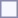<table style="border:1px solid #8888aa; background-color:#f7f8ff; padding:5px; font-size:95%; margin: 0px 12px 12px 0px;">
</table>
